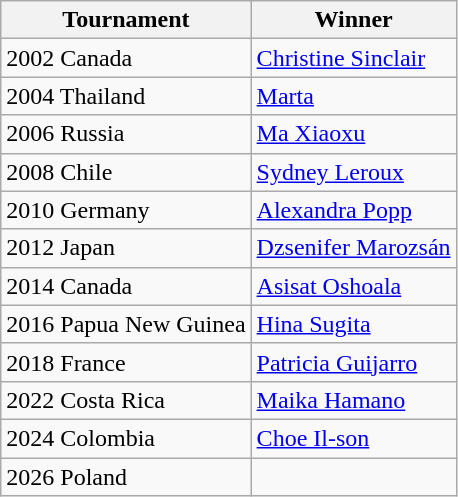<table class="wikitable">
<tr>
<th>Tournament</th>
<th>Winner</th>
</tr>
<tr>
<td>2002 Canada</td>
<td> <a href='#'>Christine Sinclair</a></td>
</tr>
<tr>
<td>2004 Thailand</td>
<td> <a href='#'>Marta</a></td>
</tr>
<tr>
<td>2006 Russia</td>
<td> <a href='#'>Ma Xiaoxu</a></td>
</tr>
<tr>
<td>2008 Chile</td>
<td> <a href='#'>Sydney Leroux</a></td>
</tr>
<tr>
<td>2010 Germany</td>
<td> <a href='#'>Alexandra Popp</a></td>
</tr>
<tr>
<td>2012 Japan</td>
<td> <a href='#'>Dzsenifer Marozsán</a></td>
</tr>
<tr>
<td>2014 Canada</td>
<td> <a href='#'>Asisat Oshoala</a></td>
</tr>
<tr>
<td>2016 Papua New Guinea</td>
<td> <a href='#'>Hina Sugita</a></td>
</tr>
<tr>
<td>2018 France</td>
<td> <a href='#'>Patricia Guijarro</a></td>
</tr>
<tr>
<td>2022 Costa Rica</td>
<td> <a href='#'>Maika Hamano</a></td>
</tr>
<tr>
<td>2024 Colombia</td>
<td> <a href='#'>Choe Il-son</a></td>
</tr>
<tr>
<td>2026 Poland</td>
<td></td>
</tr>
</table>
